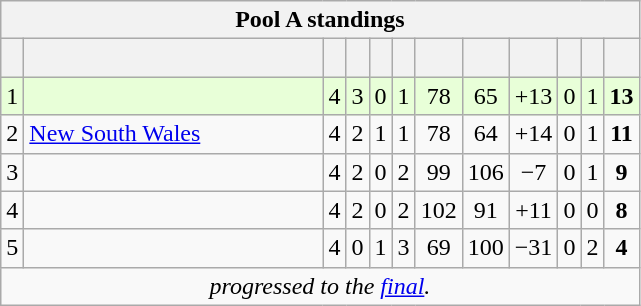<table class="wikitable" style="text-align:center; font-size:100%;">
<tr>
<th colspan="100%" cellpadding="0" cellspacing="0"><strong>Pool A standings</strong></th>
</tr>
<tr>
<th style="padding-right:1px;"></th>
<th style="width:12em;"></th>
<th></th>
<th></th>
<th></th>
<th></th>
<th></th>
<th></th>
<th></th>
<th></th>
<th></th>
<th><br></th>
</tr>
<tr style="background:#E8FFD8;">
<td>1</td>
<td align=left></td>
<td>4</td>
<td>3</td>
<td>0</td>
<td>1</td>
<td>78</td>
<td>65</td>
<td>+13</td>
<td>0</td>
<td>1</td>
<td><strong>13</strong></td>
</tr>
<tr>
<td>2</td>
<td align=left> <a href='#'>New South Wales</a></td>
<td>4</td>
<td>2</td>
<td>1</td>
<td>1</td>
<td>78</td>
<td>64</td>
<td>+14</td>
<td>0</td>
<td>1</td>
<td><strong>11</strong></td>
</tr>
<tr>
<td>3</td>
<td align=left></td>
<td>4</td>
<td>2</td>
<td>0</td>
<td>2</td>
<td>99</td>
<td>106</td>
<td>−7</td>
<td>0</td>
<td>1</td>
<td><strong>9</strong></td>
</tr>
<tr>
<td>4</td>
<td align=left></td>
<td>4</td>
<td>2</td>
<td>0</td>
<td>2</td>
<td>102</td>
<td>91</td>
<td>+11</td>
<td>0</td>
<td>0</td>
<td><strong>8</strong></td>
</tr>
<tr>
<td>5</td>
<td align=left></td>
<td>4</td>
<td>0</td>
<td>1</td>
<td>3</td>
<td>69</td>
<td>100</td>
<td>−31</td>
<td>0</td>
<td>2</td>
<td><strong>4</strong></td>
</tr>
<tr>
<td colspan="100%"><em> progressed to the <a href='#'>final</a>.</em></td>
</tr>
</table>
